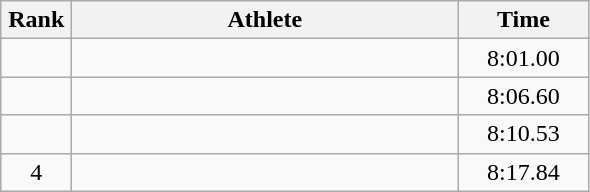<table class=wikitable style="text-align:center">
<tr>
<th width=40>Rank</th>
<th width=250>Athlete</th>
<th width=80>Time</th>
</tr>
<tr>
<td></td>
<td align=left></td>
<td>8:01.00</td>
</tr>
<tr>
<td></td>
<td align=left></td>
<td>8:06.60</td>
</tr>
<tr>
<td></td>
<td align=left></td>
<td>8:10.53</td>
</tr>
<tr>
<td>4</td>
<td align=left></td>
<td>8:17.84</td>
</tr>
</table>
